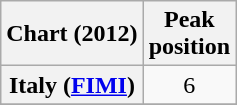<table class="wikitable plainrowheaders" style="text-align:center;">
<tr>
<th>Chart (2012)</th>
<th>Peak<br>position</th>
</tr>
<tr>
<th scope="row">Italy (<a href='#'>FIMI</a>)</th>
<td>6</td>
</tr>
<tr>
</tr>
</table>
